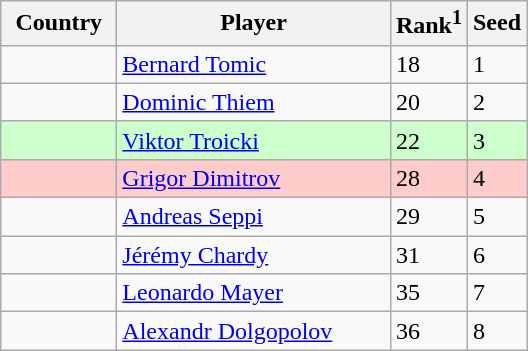<table class="sortable wikitable">
<tr>
<th width=70>Country</th>
<th width=175>Player</th>
<th>Rank<sup>1</sup></th>
<th>Seed</th>
</tr>
<tr>
<td></td>
<td><a href='#'>Bernard Tomic</a></td>
<td>18</td>
<td>1</td>
</tr>
<tr>
<td></td>
<td><a href='#'>Dominic Thiem</a></td>
<td>20</td>
<td>2</td>
</tr>
<tr style="background:#cfc;">
<td></td>
<td><a href='#'>Viktor Troicki</a></td>
<td>22</td>
<td>3</td>
</tr>
<tr style="background:#fcc;">
<td></td>
<td><a href='#'>Grigor Dimitrov</a></td>
<td>28</td>
<td>4</td>
</tr>
<tr>
<td></td>
<td><a href='#'>Andreas Seppi</a></td>
<td>29</td>
<td>5</td>
</tr>
<tr>
<td></td>
<td><a href='#'>Jérémy Chardy</a></td>
<td>31</td>
<td>6</td>
</tr>
<tr>
<td></td>
<td><a href='#'>Leonardo Mayer</a></td>
<td>35</td>
<td>7</td>
</tr>
<tr>
<td></td>
<td><a href='#'>Alexandr Dolgopolov</a></td>
<td>36</td>
<td>8</td>
</tr>
</table>
